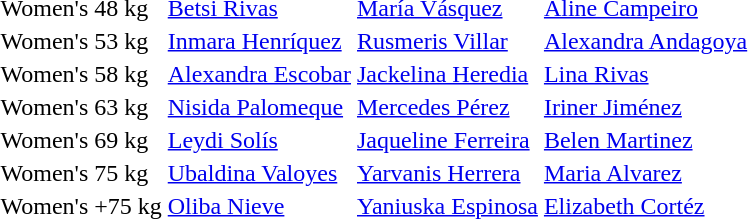<table>
<tr>
<td>Women's 48 kg<br></td>
<td><a href='#'>Betsi Rivas</a><br><em></em></td>
<td><a href='#'>María Vásquez</a><br><em></em></td>
<td><a href='#'>Aline Campeiro</a><br><em></em></td>
</tr>
<tr>
<td>Women's 53 kg<br></td>
<td><a href='#'>Inmara Henríquez</a><br><em></em></td>
<td><a href='#'>Rusmeris Villar</a><br><em></em></td>
<td><a href='#'>Alexandra Andagoya</a><br><em></em></td>
</tr>
<tr>
<td>Women's 58 kg<br></td>
<td><a href='#'>Alexandra Escobar</a><br><em></em></td>
<td><a href='#'>Jackelina Heredia</a><br><em></em></td>
<td><a href='#'>Lina Rivas</a><br><em></em></td>
</tr>
<tr>
<td>Women's 63 kg<br></td>
<td><a href='#'>Nisida Palomeque</a><br><em></em></td>
<td><a href='#'>Mercedes Pérez</a><br><em></em></td>
<td><a href='#'>Iriner Jiménez</a><br><em></em></td>
</tr>
<tr>
<td>Women's 69 kg<br></td>
<td><a href='#'>Leydi Solís</a><br><em></em></td>
<td><a href='#'>Jaqueline Ferreira</a><br><em></em></td>
<td><a href='#'>Belen Martinez</a><br><em></em></td>
</tr>
<tr>
<td>Women's 75 kg<br></td>
<td><a href='#'>Ubaldina Valoyes</a><br><em></em></td>
<td><a href='#'>Yarvanis Herrera</a><br><em></em></td>
<td><a href='#'>Maria Alvarez</a><br><em></em></td>
</tr>
<tr>
<td>Women's +75 kg<br></td>
<td><a href='#'>Oliba Nieve</a><br><em></em></td>
<td><a href='#'>Yaniuska Espinosa</a><br><em></em></td>
<td><a href='#'>Elizabeth Cortéz</a><br><em></em></td>
</tr>
<tr>
</tr>
</table>
